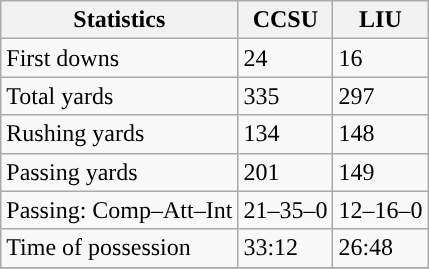<table class="wikitable" style="float: left;">
<tr>
<th>Statistics</th>
<th>CCSU</th>
<th>LIU</th>
</tr>
<tr>
<td>First downs</td>
<td>24</td>
<td>16</td>
</tr>
<tr>
<td>Total yards</td>
<td>335</td>
<td>297</td>
</tr>
<tr>
<td>Rushing yards</td>
<td>134</td>
<td>148</td>
</tr>
<tr>
<td>Passing yards</td>
<td>201</td>
<td>149</td>
</tr>
<tr>
<td>Passing: Comp–Att–Int</td>
<td>21–35–0</td>
<td>12–16–0</td>
</tr>
<tr>
<td>Time of possession</td>
<td>33:12</td>
<td>26:48</td>
</tr>
<tr>
</tr>
</table>
